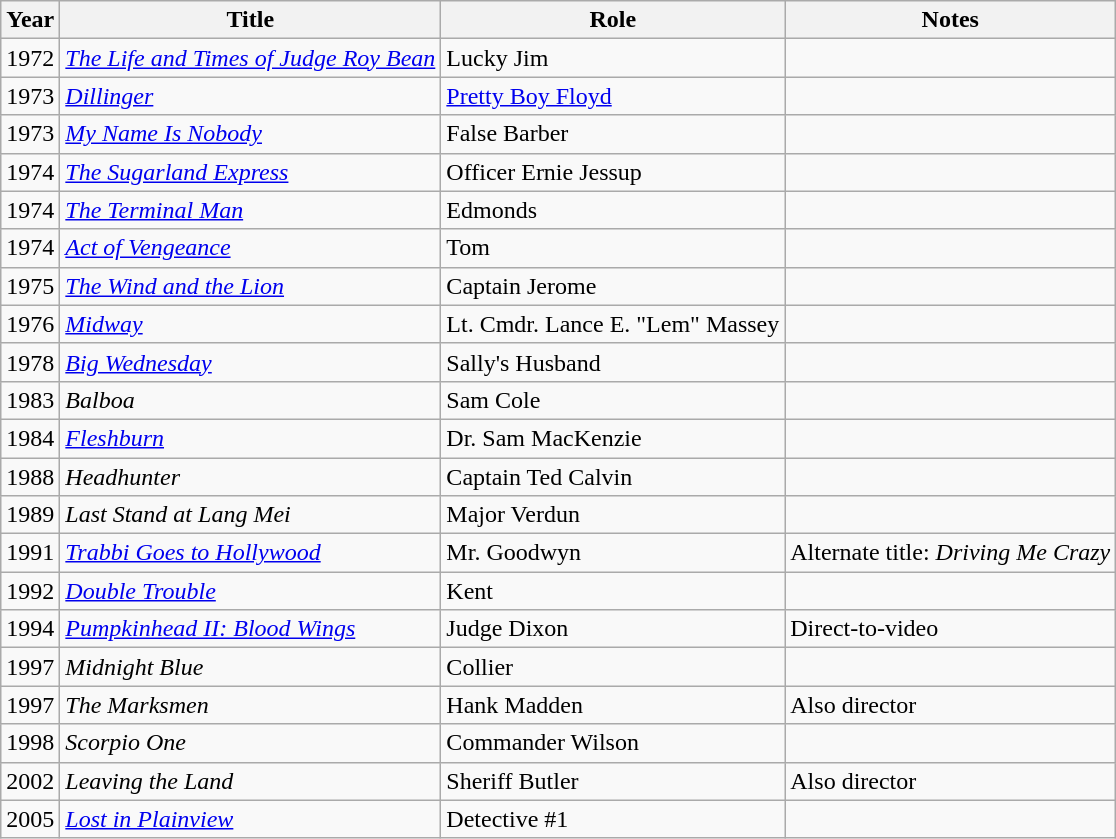<table class="wikitable sortable">
<tr>
<th>Year</th>
<th>Title</th>
<th>Role</th>
<th>Notes</th>
</tr>
<tr>
<td>1972</td>
<td><em><a href='#'>The Life and Times of Judge Roy Bean</a></em></td>
<td>Lucky Jim</td>
<td></td>
</tr>
<tr>
<td>1973</td>
<td><em><a href='#'>Dillinger</a></em></td>
<td><a href='#'>Pretty Boy Floyd</a></td>
<td></td>
</tr>
<tr>
<td>1973</td>
<td><em><a href='#'>My Name Is Nobody</a></em></td>
<td>False Barber</td>
<td></td>
</tr>
<tr>
<td>1974</td>
<td><em><a href='#'>The Sugarland Express</a></em></td>
<td>Officer Ernie Jessup</td>
<td></td>
</tr>
<tr>
<td>1974</td>
<td><em><a href='#'>The Terminal Man</a></em></td>
<td>Edmonds</td>
<td></td>
</tr>
<tr>
<td>1974</td>
<td><em><a href='#'>Act of Vengeance</a></em></td>
<td>Tom</td>
<td></td>
</tr>
<tr>
<td>1975</td>
<td><em><a href='#'>The Wind and the Lion</a></em></td>
<td>Captain Jerome</td>
<td></td>
</tr>
<tr>
<td>1976</td>
<td><em><a href='#'>Midway</a></em></td>
<td>Lt. Cmdr. Lance E. "Lem" Massey</td>
<td></td>
</tr>
<tr>
<td>1978</td>
<td><em><a href='#'>Big Wednesday</a></em></td>
<td>Sally's Husband</td>
<td></td>
</tr>
<tr>
<td>1983</td>
<td><em>Balboa</em></td>
<td>Sam Cole</td>
<td></td>
</tr>
<tr>
<td>1984</td>
<td><em><a href='#'>Fleshburn</a></em></td>
<td>Dr. Sam MacKenzie</td>
<td></td>
</tr>
<tr>
<td>1988</td>
<td><em>Headhunter</em></td>
<td>Captain Ted Calvin</td>
<td></td>
</tr>
<tr>
<td>1989</td>
<td><em>Last Stand at Lang Mei</em></td>
<td>Major Verdun</td>
<td></td>
</tr>
<tr>
<td>1991</td>
<td><em><a href='#'>Trabbi Goes to Hollywood</a></em></td>
<td>Mr. Goodwyn</td>
<td>Alternate title: <em>Driving Me Crazy</em></td>
</tr>
<tr>
<td>1992</td>
<td><em><a href='#'>Double Trouble</a></em></td>
<td>Kent</td>
<td></td>
</tr>
<tr>
<td>1994</td>
<td><em><a href='#'>Pumpkinhead II: Blood Wings</a></em></td>
<td>Judge Dixon</td>
<td>Direct-to-video</td>
</tr>
<tr>
<td>1997</td>
<td><em>Midnight Blue</em></td>
<td>Collier</td>
<td></td>
</tr>
<tr>
<td>1997</td>
<td><em>The Marksmen</em></td>
<td>Hank Madden</td>
<td>Also director</td>
</tr>
<tr>
<td>1998</td>
<td><em>Scorpio One</em></td>
<td>Commander Wilson</td>
<td></td>
</tr>
<tr>
<td>2002</td>
<td><em>Leaving the Land</em></td>
<td>Sheriff Butler</td>
<td>Also director</td>
</tr>
<tr>
<td>2005</td>
<td><em><a href='#'>Lost in Plainview</a></em></td>
<td>Detective #1</td>
<td></td>
</tr>
</table>
